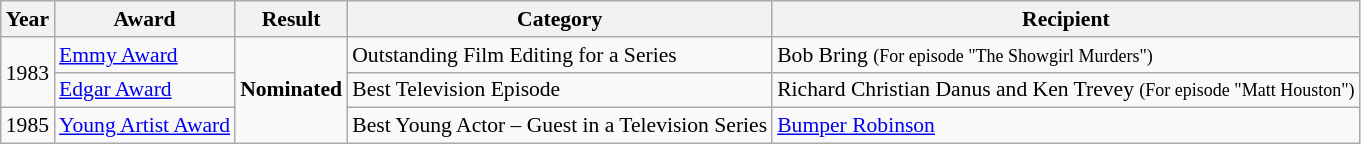<table class="wikitable" style="font-size: 90%;">
<tr>
<th>Year</th>
<th>Award</th>
<th>Result</th>
<th>Category</th>
<th>Recipient</th>
</tr>
<tr>
<td rowspan=2>1983</td>
<td><a href='#'>Emmy Award</a></td>
<td rowspan=3><strong>Nominated</strong></td>
<td>Outstanding Film Editing for a Series</td>
<td>Bob Bring <small>(For episode "The Showgirl Murders")</small></td>
</tr>
<tr>
<td><a href='#'>Edgar Award</a></td>
<td>Best Television Episode</td>
<td>Richard Christian Danus and Ken Trevey <small>(For episode "Matt Houston")</small></td>
</tr>
<tr>
<td>1985</td>
<td><a href='#'>Young Artist Award</a></td>
<td>Best Young Actor – Guest in a Television Series</td>
<td><a href='#'>Bumper Robinson</a></td>
</tr>
</table>
